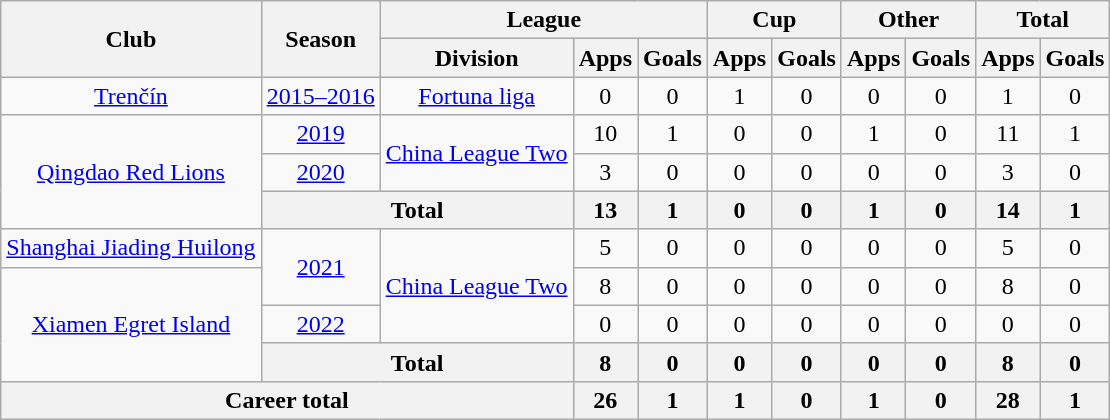<table class="wikitable" style="text-align: center">
<tr>
<th rowspan="2">Club</th>
<th rowspan="2">Season</th>
<th colspan="3">League</th>
<th colspan="2">Cup</th>
<th colspan="2">Other</th>
<th colspan="2">Total</th>
</tr>
<tr>
<th>Division</th>
<th>Apps</th>
<th>Goals</th>
<th>Apps</th>
<th>Goals</th>
<th>Apps</th>
<th>Goals</th>
<th>Apps</th>
<th>Goals</th>
</tr>
<tr>
<td><a href='#'>Trenčín</a></td>
<td><a href='#'>2015–2016</a></td>
<td><a href='#'>Fortuna liga</a></td>
<td>0</td>
<td>0</td>
<td>1</td>
<td>0</td>
<td>0</td>
<td>0</td>
<td>1</td>
<td>0</td>
</tr>
<tr>
<td rowspan="3"><a href='#'>Qingdao Red Lions</a></td>
<td><a href='#'>2019</a></td>
<td rowspan="2"><a href='#'>China League Two</a></td>
<td>10</td>
<td>1</td>
<td>0</td>
<td>0</td>
<td>1</td>
<td>0</td>
<td>11</td>
<td>1</td>
</tr>
<tr>
<td><a href='#'>2020</a></td>
<td>3</td>
<td>0</td>
<td>0</td>
<td>0</td>
<td>0</td>
<td>0</td>
<td>3</td>
<td>0</td>
</tr>
<tr>
<th colspan=2>Total</th>
<th>13</th>
<th>1</th>
<th>0</th>
<th>0</th>
<th>1</th>
<th>0</th>
<th>14</th>
<th>1</th>
</tr>
<tr>
<td><a href='#'>Shanghai Jiading Huilong</a></td>
<td rowspan="2"><a href='#'>2021</a></td>
<td rowspan="3"><a href='#'>China League Two</a></td>
<td>5</td>
<td>0</td>
<td>0</td>
<td>0</td>
<td>0</td>
<td>0</td>
<td>5</td>
<td>0</td>
</tr>
<tr>
<td rowspan="3"><a href='#'>Xiamen Egret Island</a></td>
<td>8</td>
<td>0</td>
<td>0</td>
<td>0</td>
<td>0</td>
<td>0</td>
<td>8</td>
<td>0</td>
</tr>
<tr>
<td><a href='#'>2022</a></td>
<td>0</td>
<td>0</td>
<td>0</td>
<td>0</td>
<td>0</td>
<td>0</td>
<td>0</td>
<td>0</td>
</tr>
<tr>
<th colspan=2>Total</th>
<th>8</th>
<th>0</th>
<th>0</th>
<th>0</th>
<th>0</th>
<th>0</th>
<th>8</th>
<th>0</th>
</tr>
<tr>
<th colspan=3>Career total</th>
<th>26</th>
<th>1</th>
<th>1</th>
<th>0</th>
<th>1</th>
<th>0</th>
<th>28</th>
<th>1</th>
</tr>
</table>
